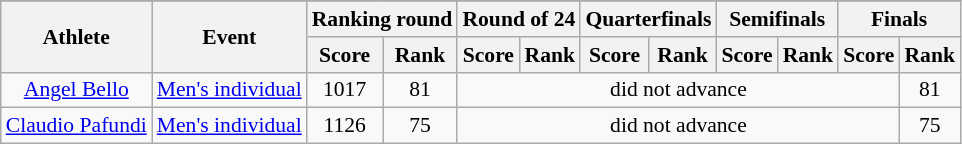<table class=wikitable style="font-size:90%">
<tr>
</tr>
<tr>
<th rowspan="2">Athlete</th>
<th rowspan="2">Event</th>
<th colspan="2">Ranking round</th>
<th colspan="2">Round of 24</th>
<th colspan="2">Quarterfinals</th>
<th colspan="2">Semifinals</th>
<th colspan="2">Finals</th>
</tr>
<tr>
<th>Score</th>
<th>Rank</th>
<th>Score</th>
<th>Rank</th>
<th>Score</th>
<th>Rank</th>
<th>Score</th>
<th>Rank</th>
<th>Score</th>
<th>Rank</th>
</tr>
<tr>
<td align="center"><a href='#'>Angel Bello</a></td>
<td align="center"><a href='#'>Men's individual</a></td>
<td align="center">1017</td>
<td align="center">81</td>
<td align="center" colspan="7">did not advance</td>
<td align="center">81</td>
</tr>
<tr>
<td align="center"><a href='#'>Claudio Pafundi</a></td>
<td align="center"><a href='#'>Men's individual</a></td>
<td align="center">1126</td>
<td align="center">75</td>
<td align="center" colspan="7">did not advance</td>
<td align="center">75</td>
</tr>
</table>
